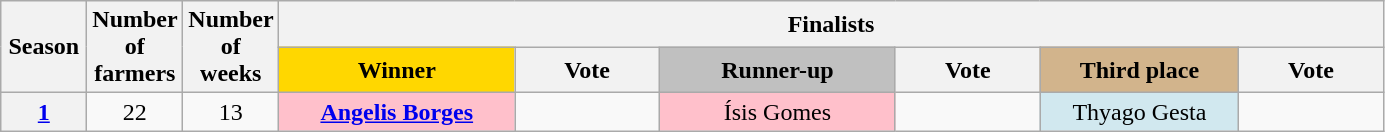<table class="wikitable" style="text-align:center; width:73%;">
<tr>
<th rowspan=2 width=50>Season</th>
<th rowspan=2 width=15>Number of<br>farmers</th>
<th rowspan=2 width=15>Number of<br>weeks</th>
<th colspan=6>Finalists</th>
</tr>
<tr>
<td width=125 bgcolor="FFD700"><strong>Winner</strong></td>
<th>Vote</th>
<td width=125 bgcolor="C0C0C0"><strong>Runner-up</strong></td>
<th>Vote</th>
<td width=125 bgcolor="D2B48C"><strong>Third place</strong></td>
<th>Vote</th>
</tr>
<tr>
<th><a href='#'>1</a></th>
<td>22</td>
<td>13</td>
<td width="150" style="background:pink;"><strong><a href='#'>Angelis Borges</a></strong></td>
<td><br></td>
<td width="150" style="background:pink;">Ísis Gomes</td>
<td><br></td>
<td bgcolor="d1e8ef">Thyago Gesta</td>
<td><br></td>
</tr>
</table>
